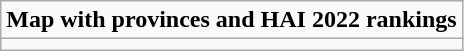<table role= "presentation" class="wikitable mw-collapsible mw-collapsed">
<tr>
<td><strong>Map with provinces and HAI 2022 rankings</strong></td>
</tr>
<tr>
<td></td>
</tr>
</table>
